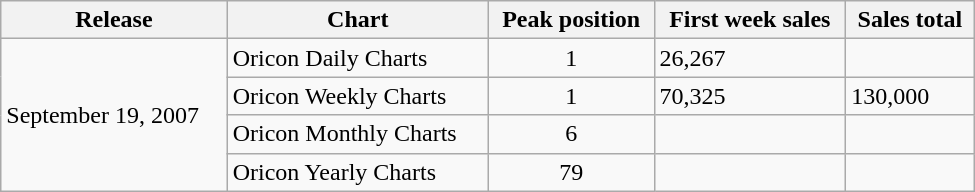<table class="wikitable" width="650px">
<tr>
<th>Release</th>
<th>Chart</th>
<th>Peak position</th>
<th>First week sales</th>
<th>Sales total</th>
</tr>
<tr>
<td rowspan="4">September 19, 2007</td>
<td>Oricon Daily Charts</td>
<td align="center">1</td>
<td>26,267</td>
<td></td>
</tr>
<tr>
<td>Oricon Weekly Charts</td>
<td align="center">1</td>
<td>70,325</td>
<td>130,000</td>
</tr>
<tr>
<td>Oricon Monthly Charts</td>
<td align="center">6</td>
<td></td>
<td></td>
</tr>
<tr>
<td>Oricon Yearly Charts</td>
<td align="center">79</td>
<td></td>
<td></td>
</tr>
</table>
